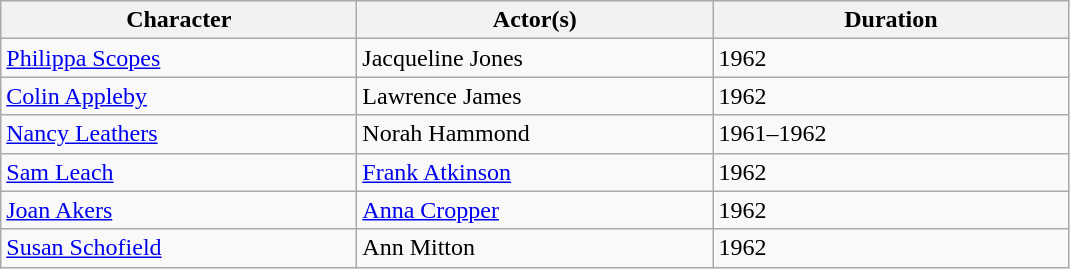<table class="wikitable">
<tr>
<th scope="col" style="width:230px;">Character</th>
<th scope="col" style="width:230px;">Actor(s)</th>
<th scope="col" style="width:230px;">Duration</th>
</tr>
<tr>
<td><a href='#'>Philippa Scopes</a></td>
<td>Jacqueline Jones</td>
<td>1962</td>
</tr>
<tr>
<td><a href='#'>Colin Appleby</a></td>
<td>Lawrence James</td>
<td>1962</td>
</tr>
<tr>
<td><a href='#'>Nancy Leathers</a></td>
<td>Norah Hammond</td>
<td>1961–1962</td>
</tr>
<tr>
<td><a href='#'>Sam Leach</a></td>
<td><a href='#'>Frank Atkinson</a></td>
<td>1962</td>
</tr>
<tr>
<td><a href='#'>Joan Akers</a></td>
<td><a href='#'>Anna Cropper</a></td>
<td>1962</td>
</tr>
<tr>
<td><a href='#'>Susan Schofield</a></td>
<td>Ann Mitton</td>
<td>1962</td>
</tr>
</table>
